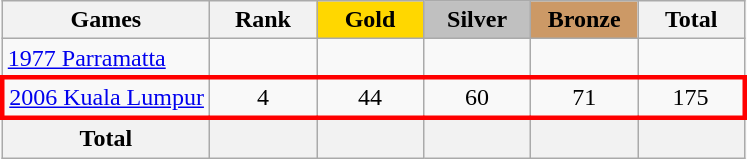<table class="wikitable sortable" style="margin-top:0em; text-align:center; font-size:100%;">
<tr>
<th>Games</th>
<th style="width:4em;">Rank</th>
<th style="background:gold; width:4em;"><strong>Gold</strong></th>
<th style="background:silver; width:4em;"><strong>Silver</strong></th>
<th style="background:#cc9966; width:4em;"><strong>Bronze</strong></th>
<th style="width:4em;">Total</th>
</tr>
<tr>
<td align=left><a href='#'>1977 Parramatta</a></td>
<td></td>
<td></td>
<td></td>
<td></td>
<td></td>
</tr>
<tr>
</tr>
<tr style="border: 3px solid red">
<td align=left><a href='#'>2006 Kuala Lumpur</a></td>
<td>4</td>
<td>44</td>
<td>60</td>
<td>71</td>
<td>175</td>
</tr>
<tr>
<th>Total</th>
<th></th>
<th></th>
<th></th>
<th></th>
<th></th>
</tr>
</table>
